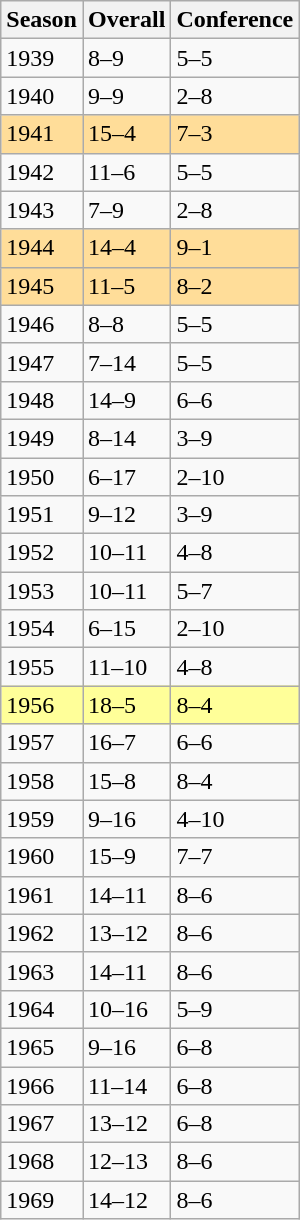<table class="wikitable">
<tr>
<th>Season</th>
<th>Overall</th>
<th>Conference</th>
</tr>
<tr>
<td>1939</td>
<td>8–9</td>
<td>5–5</td>
</tr>
<tr>
<td>1940</td>
<td>9–9</td>
<td>2–8</td>
</tr>
<tr style="background:#fd9;">
<td>1941</td>
<td style="background:#fd9;">15–4</td>
<td style="background:#fd9;">7–3</td>
</tr>
<tr>
<td>1942</td>
<td>11–6</td>
<td>5–5</td>
</tr>
<tr>
<td>1943</td>
<td>7–9</td>
<td>2–8</td>
</tr>
<tr style="background:#fd9;">
<td>1944</td>
<td style="background:#fd9;">14–4</td>
<td style="background:#fd9;">9–1</td>
</tr>
<tr style="background:#fd9;">
<td>1945</td>
<td style="background:#fd9;">11–5</td>
<td style="background:#fd9;">8–2</td>
</tr>
<tr>
<td>1946</td>
<td>8–8</td>
<td>5–5</td>
</tr>
<tr>
<td>1947</td>
<td>7–14</td>
<td>5–5</td>
</tr>
<tr>
<td>1948</td>
<td>14–9</td>
<td>6–6</td>
</tr>
<tr>
<td>1949</td>
<td>8–14</td>
<td>3–9</td>
</tr>
<tr>
<td>1950</td>
<td>6–17</td>
<td>2–10</td>
</tr>
<tr>
<td>1951</td>
<td>9–12</td>
<td>3–9</td>
</tr>
<tr>
<td>1952</td>
<td>10–11</td>
<td>4–8</td>
</tr>
<tr>
<td>1953</td>
<td>10–11</td>
<td>5–7</td>
</tr>
<tr>
<td>1954</td>
<td>6–15</td>
<td>2–10</td>
</tr>
<tr>
<td>1955</td>
<td>11–10</td>
<td>4–8</td>
</tr>
<tr style="background:#ff9;">
<td>1956</td>
<td style="background:#ff9;">18–5</td>
<td style="background:#ff9;">8–4</td>
</tr>
<tr>
<td>1957</td>
<td>16–7</td>
<td>6–6</td>
</tr>
<tr>
<td>1958</td>
<td>15–8</td>
<td>8–4</td>
</tr>
<tr>
<td>1959</td>
<td>9–16</td>
<td>4–10</td>
</tr>
<tr>
<td>1960</td>
<td>15–9</td>
<td>7–7</td>
</tr>
<tr>
<td>1961</td>
<td>14–11</td>
<td>8–6</td>
</tr>
<tr>
<td>1962</td>
<td>13–12</td>
<td>8–6</td>
</tr>
<tr>
<td>1963</td>
<td>14–11</td>
<td>8–6</td>
</tr>
<tr>
<td>1964</td>
<td>10–16</td>
<td>5–9</td>
</tr>
<tr>
<td>1965</td>
<td>9–16</td>
<td>6–8</td>
</tr>
<tr>
<td>1966</td>
<td>11–14</td>
<td>6–8</td>
</tr>
<tr>
<td>1967</td>
<td>13–12</td>
<td>6–8</td>
</tr>
<tr>
<td>1968</td>
<td>12–13</td>
<td>8–6</td>
</tr>
<tr>
<td>1969</td>
<td>14–12</td>
<td>8–6</td>
</tr>
</table>
